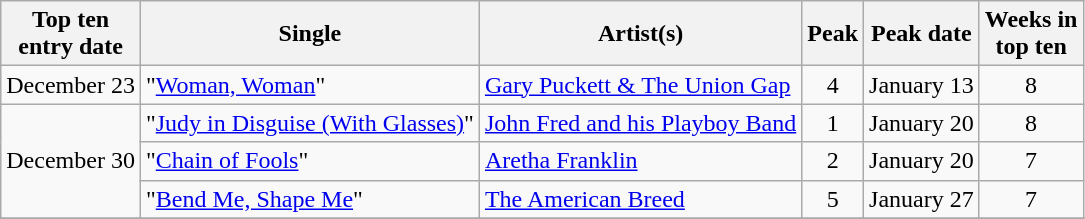<table class="plainrowheaders sortable wikitable">
<tr>
<th>Top ten<br>entry date</th>
<th>Single</th>
<th>Artist(s)</th>
<th data-sort-type="number">Peak</th>
<th>Peak date</th>
<th data-sort-type="number">Weeks in<br>top ten</th>
</tr>
<tr>
<td>December 23</td>
<td>"<a href='#'>Woman, Woman</a>"</td>
<td><a href='#'>Gary Puckett & The Union Gap</a></td>
<td align=center>4</td>
<td>January 13</td>
<td align=center>8</td>
</tr>
<tr>
<td rowspan="3">December 30</td>
<td>"<a href='#'>Judy in Disguise (With Glasses)</a>"</td>
<td><a href='#'>John Fred and his Playboy Band</a></td>
<td align=center>1</td>
<td>January 20</td>
<td align=center>8</td>
</tr>
<tr>
<td>"<a href='#'>Chain of Fools</a>"</td>
<td><a href='#'>Aretha Franklin</a></td>
<td align=center>2</td>
<td>January 20</td>
<td align=center>7</td>
</tr>
<tr>
<td>"<a href='#'>Bend Me, Shape Me</a>"</td>
<td><a href='#'>The American Breed</a></td>
<td align=center>5</td>
<td>January 27</td>
<td align=center>7</td>
</tr>
<tr>
</tr>
</table>
